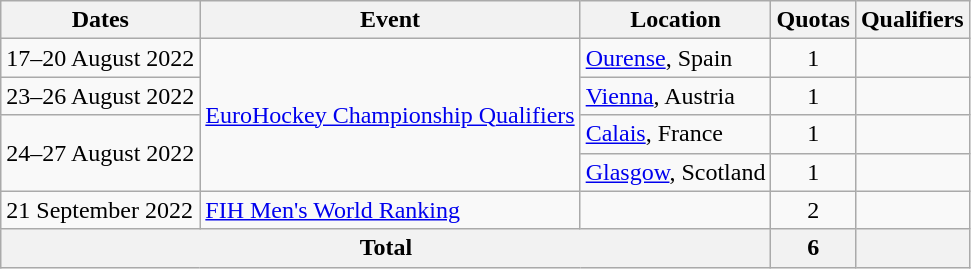<table class=wikitable>
<tr>
<th>Dates</th>
<th>Event</th>
<th>Location</th>
<th>Quotas</th>
<th>Qualifiers</th>
</tr>
<tr>
<td>17–20 August 2022</td>
<td rowspan=4><a href='#'>EuroHockey Championship Qualifiers</a></td>
<td><a href='#'>Ourense</a>, Spain</td>
<td align=center>1</td>
<td></td>
</tr>
<tr>
<td>23–26 August 2022</td>
<td><a href='#'>Vienna</a>, Austria</td>
<td align=center>1</td>
<td></td>
</tr>
<tr>
<td rowspan=2>24–27 August 2022</td>
<td><a href='#'>Calais</a>, France</td>
<td align=center>1</td>
<td></td>
</tr>
<tr>
<td><a href='#'>Glasgow</a>, Scotland</td>
<td align=center>1</td>
<td></td>
</tr>
<tr>
<td>21 September 2022</td>
<td><a href='#'>FIH Men's World Ranking</a></td>
<td></td>
<td align=center>2</td>
<td><br></td>
</tr>
<tr>
<th colspan=3>Total</th>
<th>6</th>
<th></th>
</tr>
</table>
